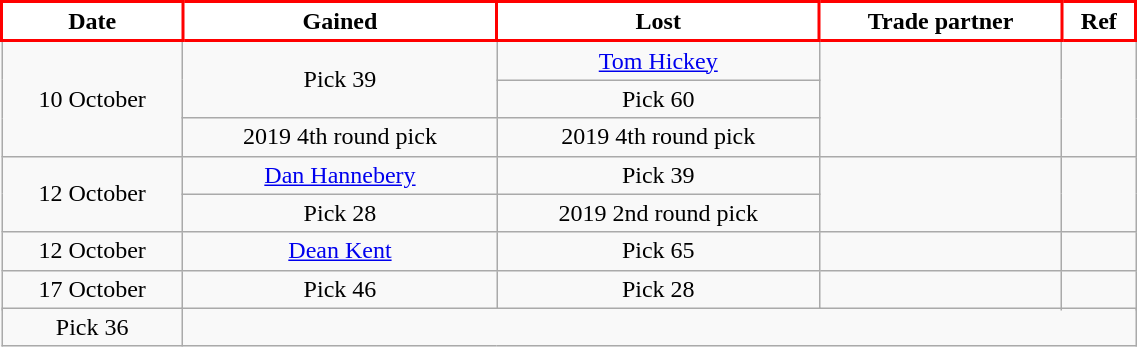<table class="wikitable" style="text-align:center; font-size:100%; width:60%;">
<tr style="color:black;">
<th style="background:white; border: solid red 2px;">Date</th>
<th style="background:white; border: solid red 2px;">Gained</th>
<th style="background:white; border: solid red 2px;">Lost</th>
<th style="background:white; border: solid red 2px;">Trade partner</th>
<th style="background:white; border: solid red 2px;">Ref</th>
</tr>
<tr>
<td rowspan=3>10 October</td>
<td rowspan=2>Pick 39</td>
<td><a href='#'>Tom Hickey</a></td>
<td rowspan=3></td>
<td rowspan=3></td>
</tr>
<tr>
<td>Pick 60</td>
</tr>
<tr>
<td>2019 4th round pick</td>
<td>2019 4th round pick</td>
</tr>
<tr>
<td rowspan=2>12 October</td>
<td><a href='#'>Dan Hannebery</a></td>
<td>Pick 39</td>
<td rowspan=2></td>
<td rowspan=2></td>
</tr>
<tr>
<td>Pick 28</td>
<td>2019 2nd round pick</td>
</tr>
<tr>
<td>12 October</td>
<td><a href='#'>Dean Kent</a></td>
<td>Pick 65</td>
<td></td>
<td></td>
</tr>
<tr>
<td rowspan=2>17 October</td>
<td>Pick 46</td>
<td>Pick 28</td>
<td rowspan=2></td>
<td rowspan=2></td>
</tr>
<tr>
</tr>
<tr>
<td rowspan=2>Pick 36</td>
</tr>
<tr>
</tr>
</table>
